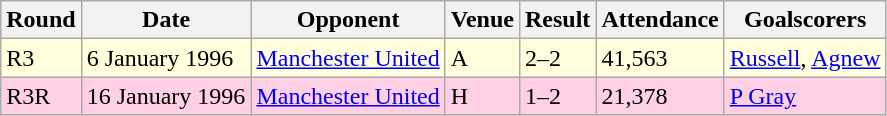<table class="wikitable">
<tr>
<th>Round</th>
<th>Date</th>
<th>Opponent</th>
<th>Venue</th>
<th>Result</th>
<th>Attendance</th>
<th>Goalscorers</th>
</tr>
<tr style="background-color: #ffffdd;">
<td>R3</td>
<td>6 January 1996</td>
<td><a href='#'>Manchester United</a></td>
<td>A</td>
<td>2–2</td>
<td>41,563</td>
<td><a href='#'>Russell</a>, <a href='#'>Agnew</a></td>
</tr>
<tr style="background-color: #ffd0e3;">
<td>R3R</td>
<td>16 January 1996</td>
<td><a href='#'>Manchester United</a></td>
<td>H</td>
<td>1–2</td>
<td>21,378</td>
<td><a href='#'>P Gray</a></td>
</tr>
</table>
